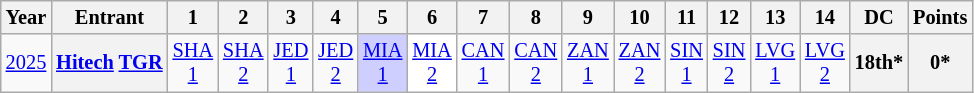<table class="wikitable" style="text-align:center; font-size:85%;">
<tr>
<th>Year</th>
<th>Entrant</th>
<th>1</th>
<th>2</th>
<th>3</th>
<th>4</th>
<th>5</th>
<th>6</th>
<th>7</th>
<th>8</th>
<th>9</th>
<th>10</th>
<th>11</th>
<th>12</th>
<th>13</th>
<th>14</th>
<th>DC</th>
<th>Points</th>
</tr>
<tr>
<td><a href='#'>2025</a></td>
<th><a href='#'>Hitech</a> <a href='#'>TGR</a></th>
<td><a href='#'>SHA<br>1</a></td>
<td><a href='#'>SHA<br>2</a></td>
<td><a href='#'>JED<br>1</a></td>
<td><a href='#'>JED<br>2</a></td>
<td style="background:#CFCFFF;"><a href='#'>MIA<br>1</a><br></td>
<td style="background:#FFFFFF;"><a href='#'>MIA<br>2</a><br></td>
<td><a href='#'>CAN<br>1</a></td>
<td><a href='#'>CAN<br>2</a></td>
<td><a href='#'>ZAN<br>1</a></td>
<td><a href='#'>ZAN<br>2</a></td>
<td><a href='#'>SIN<br>1</a></td>
<td><a href='#'>SIN<br>2</a></td>
<td><a href='#'>LVG<br>1</a></td>
<td><a href='#'>LVG<br>2</a></td>
<th>18th*</th>
<th>0*</th>
</tr>
</table>
